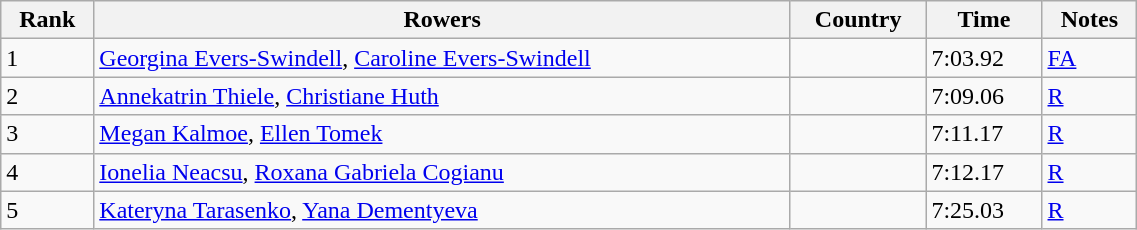<table class="wikitable sortable" width=60%>
<tr>
<th>Rank</th>
<th>Rowers</th>
<th>Country</th>
<th>Time</th>
<th>Notes</th>
</tr>
<tr>
<td>1</td>
<td><a href='#'>Georgina Evers-Swindell</a>, <a href='#'>Caroline Evers-Swindell</a></td>
<td></td>
<td>7:03.92</td>
<td><a href='#'>FA</a></td>
</tr>
<tr>
<td>2</td>
<td><a href='#'>Annekatrin Thiele</a>, <a href='#'>Christiane Huth</a></td>
<td></td>
<td>7:09.06</td>
<td><a href='#'>R</a></td>
</tr>
<tr>
<td>3</td>
<td><a href='#'>Megan Kalmoe</a>, <a href='#'>Ellen Tomek</a></td>
<td></td>
<td>7:11.17</td>
<td><a href='#'>R</a></td>
</tr>
<tr>
<td>4</td>
<td><a href='#'>Ionelia Neacsu</a>, <a href='#'>Roxana Gabriela Cogianu</a></td>
<td></td>
<td>7:12.17</td>
<td><a href='#'>R</a></td>
</tr>
<tr>
<td>5</td>
<td><a href='#'>Kateryna Tarasenko</a>, <a href='#'>Yana Dementyeva</a></td>
<td></td>
<td>7:25.03</td>
<td><a href='#'>R</a></td>
</tr>
</table>
